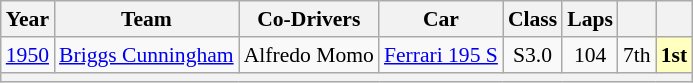<table class="wikitable" style="text-align:center; font-size:90%">
<tr>
<th>Year</th>
<th>Team</th>
<th>Co-Drivers</th>
<th>Car</th>
<th>Class</th>
<th>Laps</th>
<th></th>
<th></th>
</tr>
<tr>
<td><a href='#'>1950</a></td>
<td align=left> <a href='#'>Briggs Cunningham</a></td>
<td align=left> Alfredo Momo</td>
<td align=left><a href='#'>Ferrari 195 S</a></td>
<td>S3.0</td>
<td>104</td>
<td>7th</td>
<td style="background:#ffffbf;"><strong>1st</strong></td>
</tr>
<tr>
<th colspan="8"></th>
</tr>
</table>
